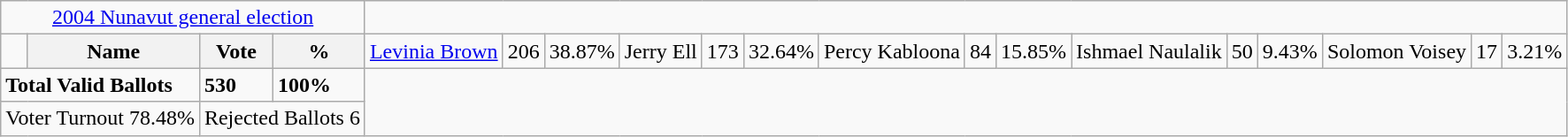<table class="wikitable">
<tr>
<td colspan=4 align=center><a href='#'>2004 Nunavut general election</a></td>
</tr>
<tr>
<td></td>
<th><strong>Name </strong></th>
<th><strong>Vote</strong></th>
<th><strong>%</strong><br></th>
<td><a href='#'>Levinia Brown</a></td>
<td>206</td>
<td>38.87%<br></td>
<td>Jerry Ell</td>
<td>173</td>
<td>32.64%<br></td>
<td>Percy Kabloona</td>
<td>84</td>
<td>15.85%<br></td>
<td>Ishmael Naulalik</td>
<td>50</td>
<td>9.43%<br></td>
<td>Solomon Voisey</td>
<td>17</td>
<td>3.21%</td>
</tr>
<tr>
<td colspan=2><strong>Total Valid Ballots</strong></td>
<td><strong>530</strong></td>
<td><strong>100%</strong></td>
</tr>
<tr>
<td colspan=2 align=center>Voter Turnout 78.48%</td>
<td colspan=2 align=center>Rejected Ballots 6</td>
</tr>
</table>
